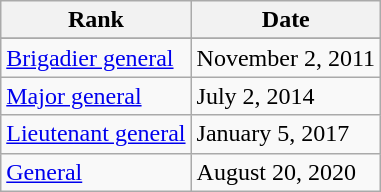<table class="wikitable">
<tr>
<th>Rank</th>
<th>Date</th>
</tr>
<tr>
</tr>
<tr>
<td> <a href='#'>Brigadier general</a></td>
<td>November 2, 2011</td>
</tr>
<tr>
<td> <a href='#'>Major general</a></td>
<td>July 2, 2014</td>
</tr>
<tr>
<td> <a href='#'>Lieutenant general</a></td>
<td>January 5, 2017</td>
</tr>
<tr>
<td> <a href='#'>General</a></td>
<td>August 20, 2020</td>
</tr>
</table>
